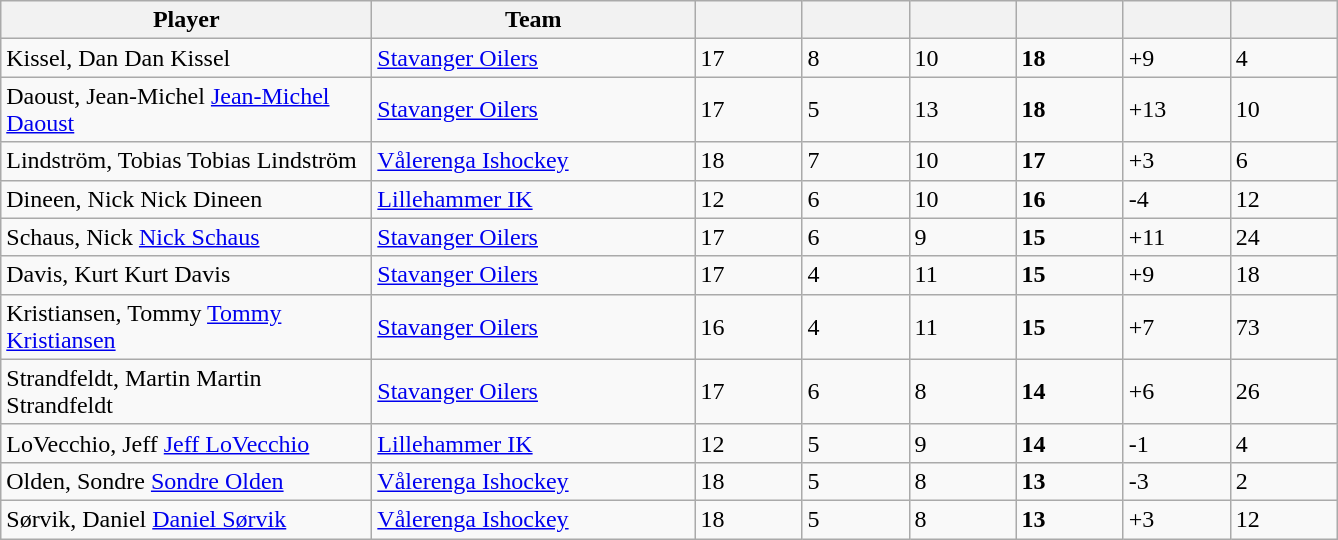<table class="wikitable sortable">
<tr>
<th style="width: 15em;">Player</th>
<th style="width: 13em;">Team</th>
<th style="width: 4em;"></th>
<th style="width: 4em;"></th>
<th style="width: 4em;"></th>
<th style="width: 4em;"></th>
<th style="width: 4em;"></th>
<th style="width: 4em;"></th>
</tr>
<tr>
<td><span>Kissel, Dan</span> Dan Kissel</td>
<td><a href='#'>Stavanger Oilers</a></td>
<td>17</td>
<td>8</td>
<td>10</td>
<td><strong>18</strong></td>
<td>+9</td>
<td>4</td>
</tr>
<tr>
<td><span>Daoust, Jean-Michel</span> <a href='#'>Jean-Michel Daoust</a></td>
<td><a href='#'>Stavanger Oilers</a></td>
<td>17</td>
<td>5</td>
<td>13</td>
<td><strong>18</strong></td>
<td>+13</td>
<td>10</td>
</tr>
<tr>
<td><span>Lindström, Tobias</span> Tobias Lindström</td>
<td><a href='#'>Vålerenga Ishockey</a></td>
<td>18</td>
<td>7</td>
<td>10</td>
<td><strong>17</strong></td>
<td>+3</td>
<td>6</td>
</tr>
<tr>
<td><span>Dineen, Nick</span> Nick Dineen</td>
<td><a href='#'>Lillehammer IK</a></td>
<td>12</td>
<td>6</td>
<td>10</td>
<td><strong>16</strong></td>
<td>-4</td>
<td>12</td>
</tr>
<tr>
<td><span>Schaus, Nick</span> <a href='#'>Nick Schaus</a></td>
<td><a href='#'>Stavanger Oilers</a></td>
<td>17</td>
<td>6</td>
<td>9</td>
<td><strong>15</strong></td>
<td>+11</td>
<td>24</td>
</tr>
<tr>
<td><span>Davis, Kurt</span> Kurt Davis</td>
<td><a href='#'>Stavanger Oilers</a></td>
<td>17</td>
<td>4</td>
<td>11</td>
<td><strong>15</strong></td>
<td>+9</td>
<td>18</td>
</tr>
<tr>
<td><span>Kristiansen, Tommy</span> <a href='#'>Tommy Kristiansen</a></td>
<td><a href='#'>Stavanger Oilers</a></td>
<td>16</td>
<td>4</td>
<td>11</td>
<td><strong>15</strong></td>
<td>+7</td>
<td>73</td>
</tr>
<tr>
<td><span>Strandfeldt, Martin</span> Martin Strandfeldt</td>
<td><a href='#'>Stavanger Oilers</a></td>
<td>17</td>
<td>6</td>
<td>8</td>
<td><strong>14</strong></td>
<td>+6</td>
<td>26</td>
</tr>
<tr>
<td><span>LoVecchio, Jeff</span> <a href='#'>Jeff LoVecchio</a></td>
<td><a href='#'>Lillehammer IK</a></td>
<td>12</td>
<td>5</td>
<td>9</td>
<td><strong>14</strong></td>
<td>-1</td>
<td>4</td>
</tr>
<tr>
<td><span>Olden, Sondre</span> <a href='#'>Sondre Olden</a></td>
<td><a href='#'>Vålerenga Ishockey</a></td>
<td>18</td>
<td>5</td>
<td>8</td>
<td><strong>13</strong></td>
<td>-3</td>
<td>2</td>
</tr>
<tr>
<td><span>Sørvik, Daniel</span> <a href='#'>Daniel Sørvik</a></td>
<td><a href='#'>Vålerenga Ishockey</a></td>
<td>18</td>
<td>5</td>
<td>8</td>
<td><strong>13</strong></td>
<td>+3</td>
<td>12</td>
</tr>
</table>
